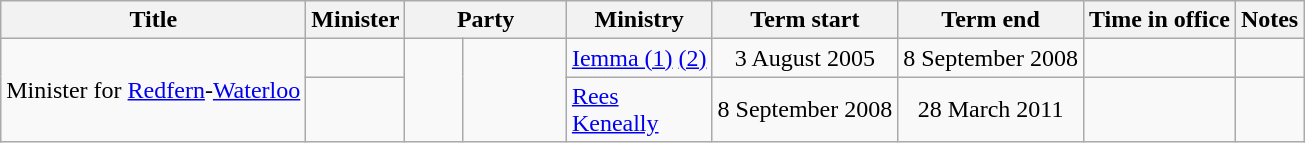<table class="wikitable sortable">
<tr>
<th>Title</th>
<th>Minister</th>
<th colspan=2>Party</th>
<th>Ministry</th>
<th>Term start</th>
<th>Term end</th>
<th>Time in office</th>
<th class="unsortable">Notes</th>
</tr>
<tr>
<td rowspan=2>Minister for <a href='#'>Redfern</a>-<a href='#'>Waterloo</a></td>
<td></td>
<td rowspan=2 > </td>
<td rowspan=2 width=8%></td>
<td><a href='#'>Iemma (1)</a> <a href='#'>(2)</a></td>
<td align=center>3 August 2005</td>
<td align=center>8 September 2008</td>
<td align=right></td>
<td></td>
</tr>
<tr>
<td></td>
<td><a href='#'>Rees</a><br><a href='#'>Keneally</a></td>
<td align=center>8 September 2008</td>
<td align=center>28 March 2011</td>
<td align=right></td>
<td></td>
</tr>
</table>
